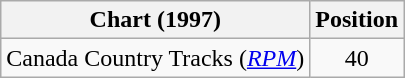<table class="wikitable sortable">
<tr>
<th scope="col">Chart (1997)</th>
<th scope="col">Position</th>
</tr>
<tr>
<td>Canada Country Tracks (<em><a href='#'>RPM</a></em>)</td>
<td align="center">40</td>
</tr>
</table>
